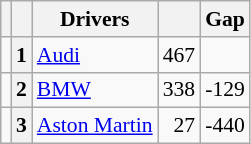<table class="wikitable" style="font-size: 90%;">
<tr>
<th></th>
<th></th>
<th>Drivers</th>
<th></th>
<th>Gap</th>
</tr>
<tr>
<td align="left"></td>
<th>1</th>
<td> <a href='#'>Audi</a></td>
<td align="right">467</td>
<td align="right"></td>
</tr>
<tr>
<td align="left"></td>
<th>2</th>
<td> <a href='#'>BMW</a></td>
<td align="right">338</td>
<td align="right">-129</td>
</tr>
<tr>
<td align="left"></td>
<th>3</th>
<td> <a href='#'>Aston Martin</a></td>
<td align="right">27</td>
<td align="right">-440</td>
</tr>
</table>
